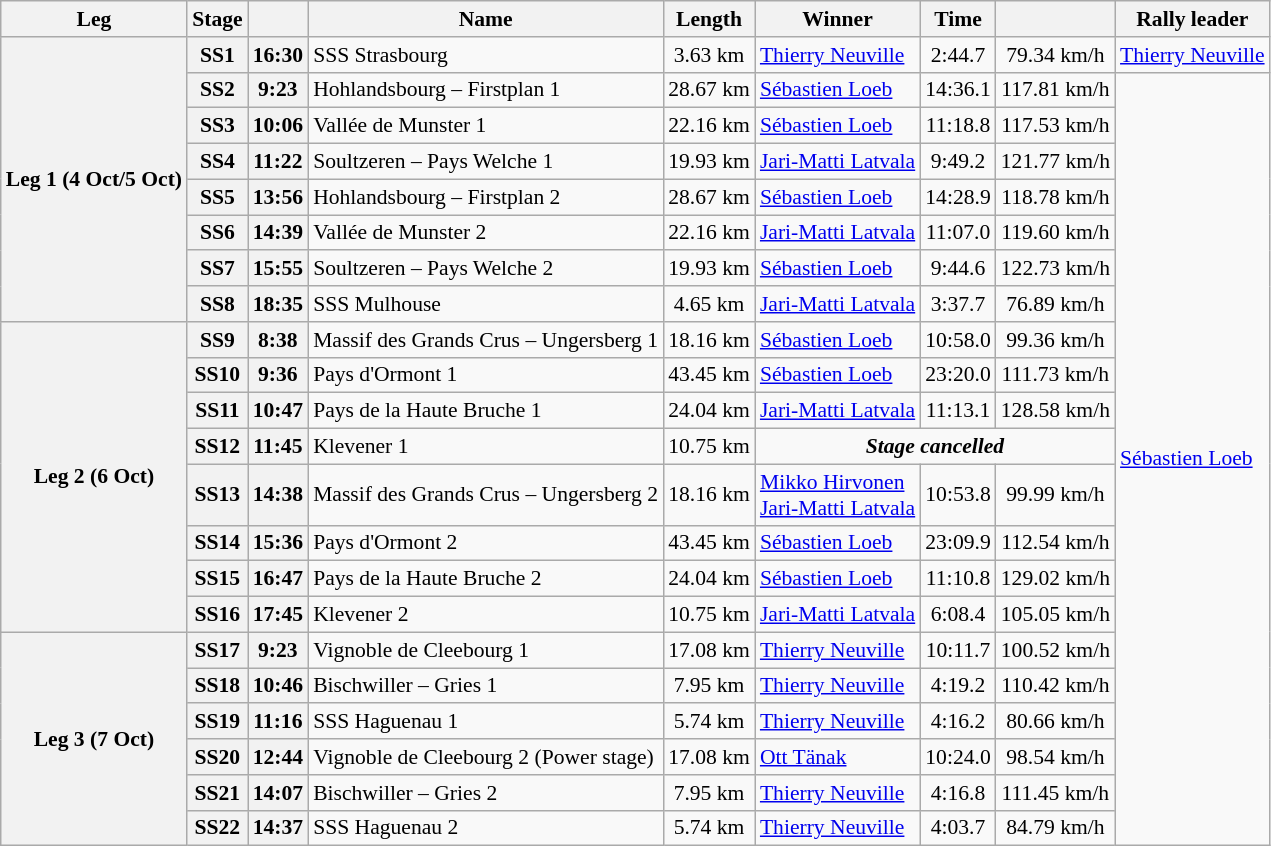<table class="wikitable" style="text-align: center; font-size: 90%">
<tr>
<th>Leg</th>
<th>Stage</th>
<th></th>
<th>Name</th>
<th>Length</th>
<th>Winner</th>
<th>Time</th>
<th></th>
<th>Rally leader</th>
</tr>
<tr>
<th rowspan="8">Leg 1 (4 Oct/5 Oct)</th>
<th>SS1</th>
<th>16:30</th>
<td align=left>SSS Strasbourg</td>
<td>3.63 km</td>
<td align=left> <a href='#'>Thierry Neuville</a></td>
<td>2:44.7</td>
<td>79.34 km/h</td>
<td align=left> <a href='#'>Thierry Neuville</a></td>
</tr>
<tr>
<th>SS2</th>
<th>9:23</th>
<td align=left>Hohlandsbourg – Firstplan 1</td>
<td>28.67 km</td>
<td align=left> <a href='#'>Sébastien Loeb</a></td>
<td>14:36.1</td>
<td>117.81 km/h</td>
<td align=left rowspan="21"> <a href='#'>Sébastien Loeb</a></td>
</tr>
<tr>
<th>SS3</th>
<th>10:06</th>
<td align=left>Vallée de Munster 1</td>
<td>22.16 km</td>
<td align=left> <a href='#'>Sébastien Loeb</a></td>
<td>11:18.8</td>
<td>117.53 km/h</td>
</tr>
<tr>
<th>SS4</th>
<th>11:22</th>
<td align=left>Soultzeren – Pays Welche 1</td>
<td>19.93 km</td>
<td align=left> <a href='#'>Jari-Matti Latvala</a></td>
<td>9:49.2</td>
<td>121.77 km/h</td>
</tr>
<tr>
<th>SS5</th>
<th>13:56</th>
<td align=left>Hohlandsbourg – Firstplan 2</td>
<td>28.67 km</td>
<td align=left> <a href='#'>Sébastien Loeb</a></td>
<td>14:28.9</td>
<td>118.78 km/h</td>
</tr>
<tr>
<th>SS6</th>
<th>14:39</th>
<td align=left>Vallée de Munster 2</td>
<td>22.16 km</td>
<td align=left> <a href='#'>Jari-Matti Latvala</a></td>
<td>11:07.0</td>
<td>119.60 km/h</td>
</tr>
<tr>
<th>SS7</th>
<th>15:55</th>
<td align=left>Soultzeren – Pays Welche 2</td>
<td>19.93 km</td>
<td align=left> <a href='#'>Sébastien Loeb</a></td>
<td>9:44.6</td>
<td>122.73 km/h</td>
</tr>
<tr>
<th>SS8</th>
<th>18:35</th>
<td align=left>SSS Mulhouse</td>
<td>4.65 km</td>
<td align=left> <a href='#'>Jari-Matti Latvala</a></td>
<td>3:37.7</td>
<td>76.89 km/h</td>
</tr>
<tr>
<th rowspan="8">Leg 2 (6 Oct)</th>
<th>SS9</th>
<th>8:38</th>
<td align=left>Massif des Grands Crus – Ungersberg 1</td>
<td>18.16 km</td>
<td align=left> <a href='#'>Sébastien Loeb</a></td>
<td>10:58.0</td>
<td>99.36 km/h</td>
</tr>
<tr>
<th>SS10</th>
<th>9:36</th>
<td align=left>Pays d'Ormont 1</td>
<td>43.45 km</td>
<td align=left> <a href='#'>Sébastien Loeb</a></td>
<td>23:20.0</td>
<td>111.73 km/h</td>
</tr>
<tr>
<th>SS11</th>
<th>10:47</th>
<td align=left>Pays de la Haute Bruche 1</td>
<td>24.04 km</td>
<td align=left> <a href='#'>Jari-Matti Latvala</a></td>
<td>11:13.1</td>
<td>128.58 km/h</td>
</tr>
<tr>
<th>SS12</th>
<th>11:45</th>
<td align=left>Klevener 1</td>
<td>10.75 km</td>
<td colspan="3"><strong><em>Stage cancelled</em></strong></td>
</tr>
<tr>
<th>SS13</th>
<th>14:38</th>
<td align=left>Massif des Grands Crus – Ungersberg 2</td>
<td>18.16 km</td>
<td align=left> <a href='#'>Mikko Hirvonen</a><br> <a href='#'>Jari-Matti Latvala</a></td>
<td>10:53.8</td>
<td>99.99 km/h</td>
</tr>
<tr>
<th>SS14</th>
<th>15:36</th>
<td align=left>Pays d'Ormont 2</td>
<td>43.45 km</td>
<td align=left> <a href='#'>Sébastien Loeb</a></td>
<td>23:09.9</td>
<td>112.54 km/h</td>
</tr>
<tr>
<th>SS15</th>
<th>16:47</th>
<td align=left>Pays de la Haute Bruche 2</td>
<td>24.04 km</td>
<td align=left> <a href='#'>Sébastien Loeb</a></td>
<td>11:10.8</td>
<td>129.02 km/h</td>
</tr>
<tr>
<th>SS16</th>
<th>17:45</th>
<td align=left>Klevener 2</td>
<td>10.75 km</td>
<td align=left> <a href='#'>Jari-Matti Latvala</a></td>
<td>6:08.4</td>
<td>105.05 km/h</td>
</tr>
<tr>
<th rowspan="6">Leg 3 (7 Oct)</th>
<th>SS17</th>
<th>9:23</th>
<td align=left>Vignoble de Cleebourg 1</td>
<td>17.08 km</td>
<td align=left> <a href='#'>Thierry Neuville</a></td>
<td>10:11.7</td>
<td>100.52 km/h</td>
</tr>
<tr>
<th>SS18</th>
<th>10:46</th>
<td align=left>Bischwiller – Gries 1</td>
<td>7.95 km</td>
<td align=left> <a href='#'>Thierry Neuville</a></td>
<td>4:19.2</td>
<td>110.42 km/h</td>
</tr>
<tr>
<th>SS19</th>
<th>11:16</th>
<td align=left>SSS Haguenau 1</td>
<td>5.74 km</td>
<td align=left> <a href='#'>Thierry Neuville</a></td>
<td>4:16.2</td>
<td>80.66 km/h</td>
</tr>
<tr>
<th>SS20</th>
<th>12:44</th>
<td align=left>Vignoble de Cleebourg 2 (Power stage)</td>
<td>17.08 km</td>
<td align=left> <a href='#'>Ott Tänak</a></td>
<td>10:24.0</td>
<td>98.54 km/h</td>
</tr>
<tr>
<th>SS21</th>
<th>14:07</th>
<td align=left>Bischwiller – Gries 2</td>
<td>7.95 km</td>
<td align=left> <a href='#'>Thierry Neuville</a></td>
<td>4:16.8</td>
<td>111.45 km/h</td>
</tr>
<tr>
<th>SS22</th>
<th>14:37</th>
<td align=left>SSS Haguenau 2</td>
<td>5.74 km</td>
<td align=left> <a href='#'>Thierry Neuville</a></td>
<td>4:03.7</td>
<td>84.79 km/h</td>
</tr>
</table>
